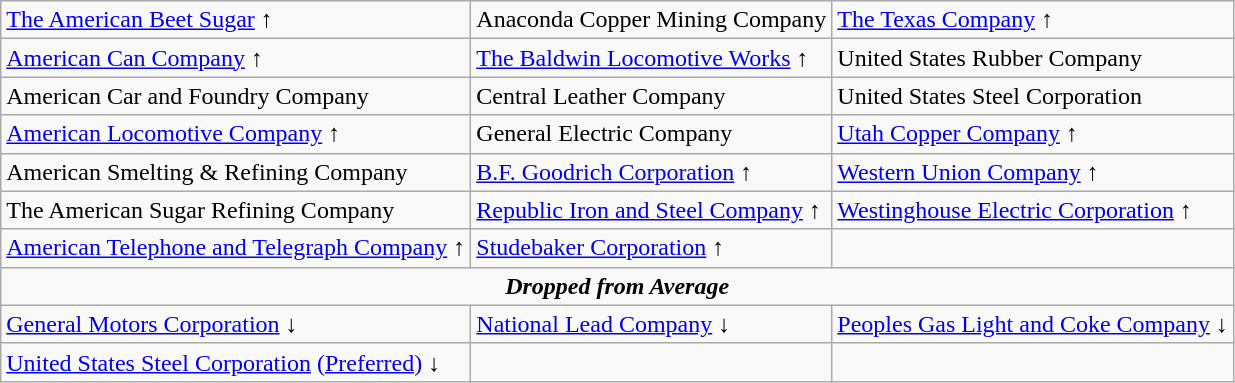<table class="wikitable" border="1">
<tr>
<td><a href='#'>The American Beet Sugar</a> ↑ </td>
<td>Anaconda Copper Mining Company</td>
<td><a href='#'>The Texas Company</a> ↑</td>
</tr>
<tr>
<td><a href='#'>American Can Company</a> ↑</td>
<td><a href='#'>The Baldwin Locomotive Works</a> ↑</td>
<td>United States Rubber Company</td>
</tr>
<tr>
<td>American Car and Foundry Company</td>
<td>Central Leather Company</td>
<td>United States Steel Corporation</td>
</tr>
<tr>
<td><a href='#'>American Locomotive Company</a> ↑</td>
<td>General Electric Company</td>
<td><a href='#'>Utah Copper Company</a> ↑</td>
</tr>
<tr>
<td>American Smelting & Refining Company</td>
<td><a href='#'>B.F. Goodrich Corporation</a> ↑</td>
<td><a href='#'>Western Union Company</a> ↑</td>
</tr>
<tr>
<td>The American Sugar Refining Company</td>
<td><a href='#'>Republic Iron and Steel Company</a> ↑</td>
<td><a href='#'>Westinghouse Electric Corporation</a> ↑</td>
</tr>
<tr>
<td><a href='#'>American Telephone and Telegraph Company</a> ↑</td>
<td><a href='#'>Studebaker Corporation</a> ↑</td>
</tr>
<tr>
<td colspan="3" align="center"><strong><em>Dropped from Average</em></strong></td>
</tr>
<tr>
<td><a href='#'>General Motors Corporation</a> ↓</td>
<td><a href='#'>National Lead Company</a> ↓</td>
<td><a href='#'>Peoples Gas Light and Coke Company</a> ↓</td>
</tr>
<tr>
<td><a href='#'>United States Steel Corporation</a> <a href='#'>(Preferred)</a> ↓</td>
<td></td>
<td></td>
</tr>
</table>
